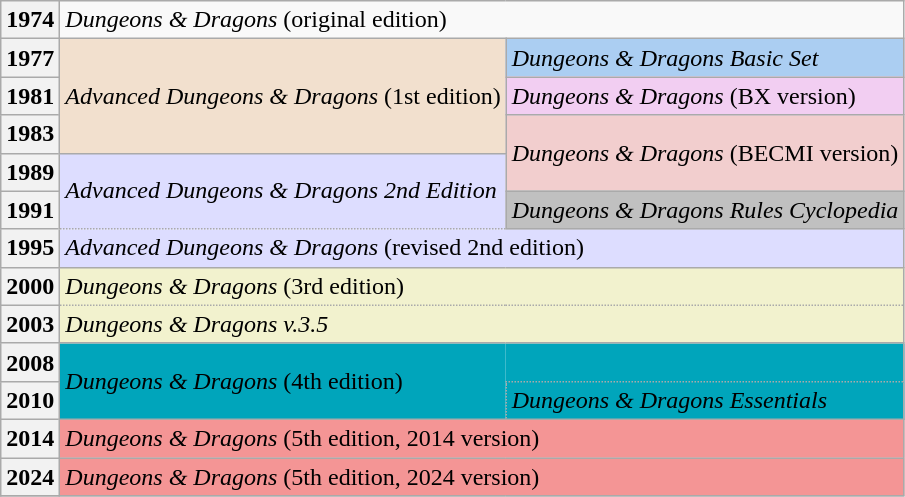<table class="wikitable">
<tr>
<th>1974</th>
<td colspan="2"><em>Dungeons & Dragons</em> (original edition)</td>
</tr>
<tr>
<th>1977</th>
<td style="background:#F2E0CE;" rowspan="3"><em>Advanced Dungeons & Dragons</em> (1st edition)</td>
<td style="background:#ABCEF2;"><em>Dungeons & Dragons Basic Set</em></td>
</tr>
<tr>
<th>1981</th>
<td style="background:#F2CEF2;"><em>Dungeons & Dragons</em> (BX version)</td>
</tr>
<tr>
<th>1983</th>
<td style="background:#F2CECE;" rowspan="2"><em>Dungeons & Dragons</em> (BECMI version)</td>
</tr>
<tr>
<th>1989</th>
<td style="background:#DDDDFF; border-style: solid solid dotted solid;" rowspan="2"><em>Advanced Dungeons & Dragons 2nd Edition</em></td>
</tr>
<tr>
<th>1991</th>
<td style="background:silver;"><em>Dungeons & Dragons Rules Cyclopedia</em></td>
</tr>
<tr>
<th>1995</th>
<td style="background:#DDDDFF; border-style: dotted solid solid solid;" colspan="2"><em>Advanced Dungeons & Dragons</em> (revised 2nd edition)</td>
</tr>
<tr>
<th>2000</th>
<td style="background:#F2F2CE; border-style: solid solid dotted solid;" colspan="2"><em>Dungeons & Dragons</em> (3rd edition)</td>
</tr>
<tr>
<th>2003</th>
<td style="background:#F2F2CE; border-style: dotted solid solid solid;" colspan="2"><em>Dungeons & Dragons v.3.5</em></td>
</tr>
<tr>
<th>2008</th>
<td rowspan="2" style="background:#00A5BB; border-style: solid none solid solid;"><em>Dungeons & Dragons</em> (4th edition)</td>
<td style="background:#00A5BB; border-style: solid solid dotted none;"></td>
</tr>
<tr>
<th>2010</th>
<td colspan="2" style="background:#00A5BB; border-style: dotted solid solid dotted;"><em>Dungeons & Dragons Essentials</em></td>
</tr>
<tr>
<th>2014</th>
<td style="background:#f49595; border-style: solid solid dotted solid;" colspan="2"><em>Dungeons & Dragons</em> (5th edition, 2014 version)</td>
</tr>
<tr>
<th>2024</th>
<td colspan="2" style="background:#f49595; border-style: solid none solid solid;"><em>Dungeons & Dragons</em> (5th edition, 2024 version)</td>
</tr>
<tr>
</tr>
</table>
